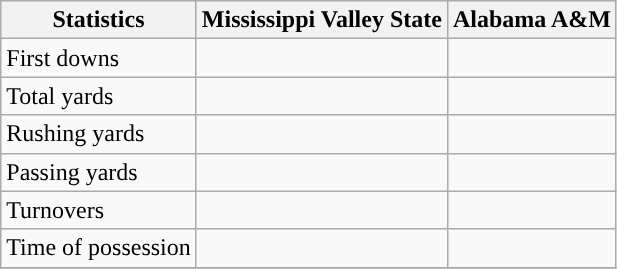<table class="wikitable">
<tr>
<th>Statistics</th>
<th>Mississippi Valley State</th>
<th>Alabama A&M</th>
</tr>
<tr>
<td>First downs</td>
<td> </td>
<td> </td>
</tr>
<tr>
<td>Total yards</td>
<td> </td>
<td> </td>
</tr>
<tr>
<td>Rushing yards</td>
<td> </td>
<td> </td>
</tr>
<tr>
<td>Passing yards</td>
<td> </td>
<td> </td>
</tr>
<tr>
<td>Turnovers</td>
<td> </td>
<td> </td>
</tr>
<tr>
<td>Time of possession</td>
<td> </td>
<td> </td>
</tr>
<tr>
</tr>
</table>
